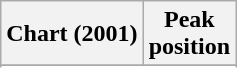<table class="wikitable sortable plainrowheaders" style="text-align:center">
<tr>
<th scope="col">Chart (2001)</th>
<th scope="col">Peak<br>position</th>
</tr>
<tr>
</tr>
<tr>
</tr>
</table>
